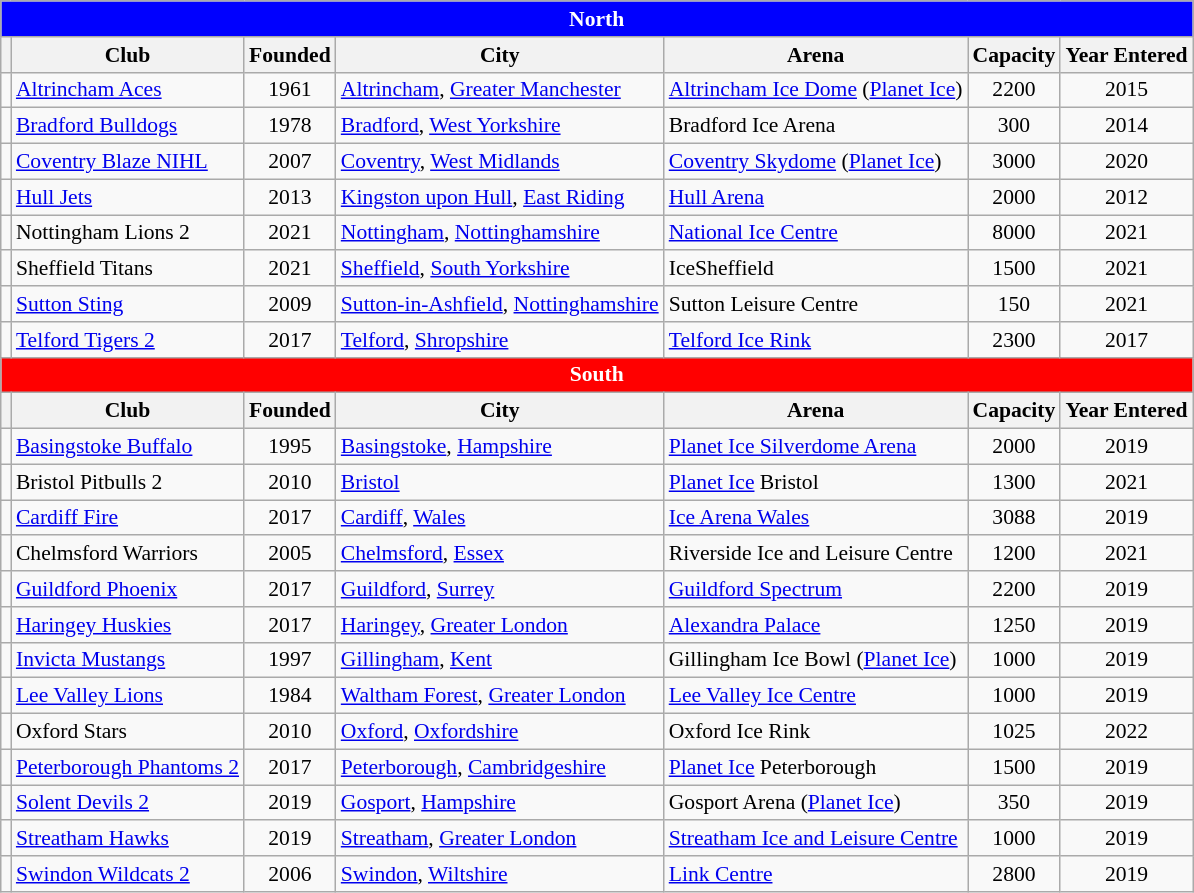<table class="wikitable" style="font-size: 90%">
<tr>
<th style="background:blue; color:white" colspan=7><span>North</span></th>
</tr>
<tr>
<th></th>
<th>Club</th>
<th>Founded</th>
<th>City</th>
<th>Arena</th>
<th>Capacity</th>
<th>Year Entered</th>
</tr>
<tr>
<td></td>
<td><a href='#'>Altrincham Aces</a></td>
<td style="text-align:center">1961</td>
<td><a href='#'>Altrincham</a>, <a href='#'>Greater Manchester</a></td>
<td><a href='#'>Altrincham Ice Dome</a> (<a href='#'>Planet Ice</a>)</td>
<td style="text-align:center">2200</td>
<td style="text-align:center">2015</td>
</tr>
<tr>
<td></td>
<td><a href='#'>Bradford Bulldogs</a></td>
<td style="text-align:center">1978</td>
<td><a href='#'>Bradford</a>, <a href='#'>West Yorkshire</a></td>
<td>Bradford Ice Arena</td>
<td style="text-align:center">300</td>
<td style="text-align:center">2014</td>
</tr>
<tr>
<td></td>
<td><a href='#'>Coventry Blaze NIHL</a></td>
<td style="text-align:center">2007</td>
<td><a href='#'>Coventry</a>, <a href='#'>West Midlands</a></td>
<td><a href='#'>Coventry Skydome</a> (<a href='#'>Planet Ice</a>)</td>
<td style="text-align:center">3000</td>
<td style="text-align:center">2020</td>
</tr>
<tr>
<td></td>
<td><a href='#'>Hull Jets</a></td>
<td style="text-align:center">2013</td>
<td><a href='#'>Kingston upon Hull</a>, <a href='#'>East Riding</a></td>
<td><a href='#'>Hull Arena</a></td>
<td style="text-align:center">2000</td>
<td style="text-align:center">2012</td>
</tr>
<tr>
<td></td>
<td>Nottingham Lions 2</td>
<td style="text-align:center">2021</td>
<td><a href='#'>Nottingham</a>, <a href='#'>Nottinghamshire</a></td>
<td><a href='#'>National Ice Centre</a></td>
<td style="text-align:center">8000</td>
<td style="text-align:center">2021</td>
</tr>
<tr>
<td></td>
<td>Sheffield Titans</td>
<td style="text-align:center">2021</td>
<td><a href='#'>Sheffield</a>, <a href='#'>South Yorkshire</a></td>
<td>IceSheffield</td>
<td style="text-align:center">1500</td>
<td style="text-align:center">2021</td>
</tr>
<tr>
<td></td>
<td><a href='#'>Sutton Sting</a></td>
<td style="text-align:center">2009</td>
<td><a href='#'>Sutton-in-Ashfield</a>, <a href='#'>Nottinghamshire</a></td>
<td>Sutton Leisure Centre</td>
<td style="text-align:center">150</td>
<td style="text-align:center">2021</td>
</tr>
<tr>
<td></td>
<td><a href='#'>Telford Tigers 2</a></td>
<td style="text-align:center">2017</td>
<td><a href='#'>Telford</a>, <a href='#'>Shropshire</a></td>
<td><a href='#'>Telford Ice Rink</a></td>
<td style="text-align:center">2300</td>
<td style="text-align:center">2017</td>
</tr>
<tr>
<th style="background:red; color:white" colspan=7><span>South </span></th>
</tr>
<tr>
<th></th>
<th>Club</th>
<th>Founded</th>
<th>City</th>
<th>Arena</th>
<th>Capacity</th>
<th>Year Entered</th>
</tr>
<tr>
<td></td>
<td><a href='#'>Basingstoke Buffalo</a></td>
<td style="text-align:center">1995</td>
<td><a href='#'>Basingstoke</a>, <a href='#'>Hampshire</a></td>
<td><a href='#'>Planet Ice Silverdome Arena</a></td>
<td style="text-align:center">2000</td>
<td style="text-align:center">2019</td>
</tr>
<tr>
<td></td>
<td>Bristol Pitbulls 2</td>
<td style="text-align:center">2010</td>
<td><a href='#'>Bristol</a></td>
<td><a href='#'>Planet Ice</a> Bristol</td>
<td style="text-align:center">1300</td>
<td style="text-align:center">2021</td>
</tr>
<tr>
<td></td>
<td><a href='#'>Cardiff Fire</a></td>
<td style="text-align:center">2017</td>
<td><a href='#'>Cardiff</a>, <a href='#'>Wales</a></td>
<td><a href='#'>Ice Arena Wales</a></td>
<td style="text-align:center">3088</td>
<td style="text-align:center">2019</td>
</tr>
<tr>
<td></td>
<td>Chelmsford Warriors</td>
<td style="text-align:center">2005</td>
<td><a href='#'>Chelmsford</a>, <a href='#'>Essex</a></td>
<td>Riverside Ice and Leisure Centre</td>
<td style="text-align:center">1200</td>
<td style="text-align:center">2021</td>
</tr>
<tr>
<td></td>
<td><a href='#'>Guildford Phoenix</a></td>
<td style="text-align:center">2017</td>
<td><a href='#'>Guildford</a>, <a href='#'>Surrey</a></td>
<td><a href='#'>Guildford Spectrum</a></td>
<td style="text-align:center">2200</td>
<td style="text-align:center">2019</td>
</tr>
<tr>
<td></td>
<td><a href='#'>Haringey Huskies</a></td>
<td style="text-align:center">2017</td>
<td><a href='#'>Haringey</a>, <a href='#'>Greater London</a></td>
<td><a href='#'>Alexandra Palace</a></td>
<td style="text-align:center">1250</td>
<td style="text-align:center">2019</td>
</tr>
<tr>
<td></td>
<td><a href='#'>Invicta Mustangs</a></td>
<td style="text-align:center">1997</td>
<td><a href='#'>Gillingham</a>, <a href='#'>Kent</a></td>
<td>Gillingham Ice Bowl (<a href='#'>Planet Ice</a>)</td>
<td style="text-align:center">1000</td>
<td style="text-align:center">2019</td>
</tr>
<tr>
<td></td>
<td><a href='#'>Lee Valley Lions</a></td>
<td style="text-align:center">1984</td>
<td><a href='#'>Waltham Forest</a>, <a href='#'>Greater London</a></td>
<td><a href='#'>Lee Valley Ice Centre</a></td>
<td style="text-align:center">1000</td>
<td style="text-align:center">2019</td>
</tr>
<tr>
<td></td>
<td>Oxford Stars</td>
<td style="text-align:center">2010</td>
<td><a href='#'>Oxford</a>, <a href='#'>Oxfordshire</a></td>
<td>Oxford Ice Rink</td>
<td style="text-align:center">1025</td>
<td style="text-align:center">2022</td>
</tr>
<tr>
<td></td>
<td><a href='#'>Peterborough Phantoms 2</a></td>
<td style="text-align:center">2017</td>
<td><a href='#'>Peterborough</a>, <a href='#'>Cambridgeshire</a></td>
<td><a href='#'>Planet Ice</a> Peterborough</td>
<td style="text-align:center">1500</td>
<td style="text-align:center">2019</td>
</tr>
<tr>
<td></td>
<td><a href='#'>Solent Devils 2</a></td>
<td style="text-align:center">2019</td>
<td><a href='#'>Gosport</a>, <a href='#'>Hampshire</a></td>
<td>Gosport Arena (<a href='#'>Planet Ice</a>)</td>
<td style="text-align:center">350</td>
<td style="text-align:center">2019</td>
</tr>
<tr>
<td></td>
<td><a href='#'>Streatham Hawks</a></td>
<td style="text-align:center">2019</td>
<td><a href='#'>Streatham</a>, <a href='#'>Greater London</a></td>
<td><a href='#'>Streatham Ice and Leisure Centre</a></td>
<td style="text-align:center">1000</td>
<td style="text-align:center">2019</td>
</tr>
<tr>
<td></td>
<td><a href='#'>Swindon Wildcats 2</a></td>
<td style="text-align:center">2006</td>
<td><a href='#'>Swindon</a>, <a href='#'>Wiltshire</a></td>
<td><a href='#'>Link Centre</a></td>
<td style="text-align:center">2800</td>
<td style="text-align:center">2019</td>
</tr>
</table>
